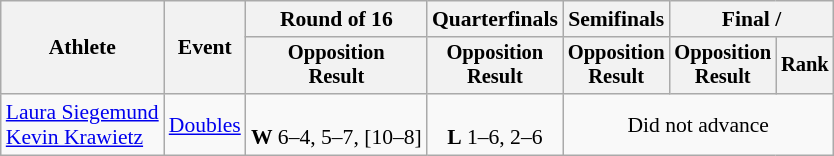<table class=wikitable style="font-size:90%; text-align:center">
<tr>
<th rowspan=2>Athlete</th>
<th rowspan=2>Event</th>
<th>Round of 16</th>
<th>Quarterfinals</th>
<th>Semifinals</th>
<th colspan=2>Final / </th>
</tr>
<tr style=font-size:95%>
<th>Opposition<br>Result</th>
<th>Opposition<br>Result</th>
<th>Opposition<br>Result</th>
<th>Opposition<br>Result</th>
<th>Rank</th>
</tr>
<tr align=center>
<td align=left><a href='#'>Laura Siegemund</a><br><a href='#'>Kevin Krawietz</a></td>
<td align=left><a href='#'>Doubles</a></td>
<td><br><strong>W</strong> 6–4, 5–7, [10–8]</td>
<td><br><strong>L</strong> 1–6, 2–6</td>
<td colspan=3>Did not advance</td>
</tr>
</table>
